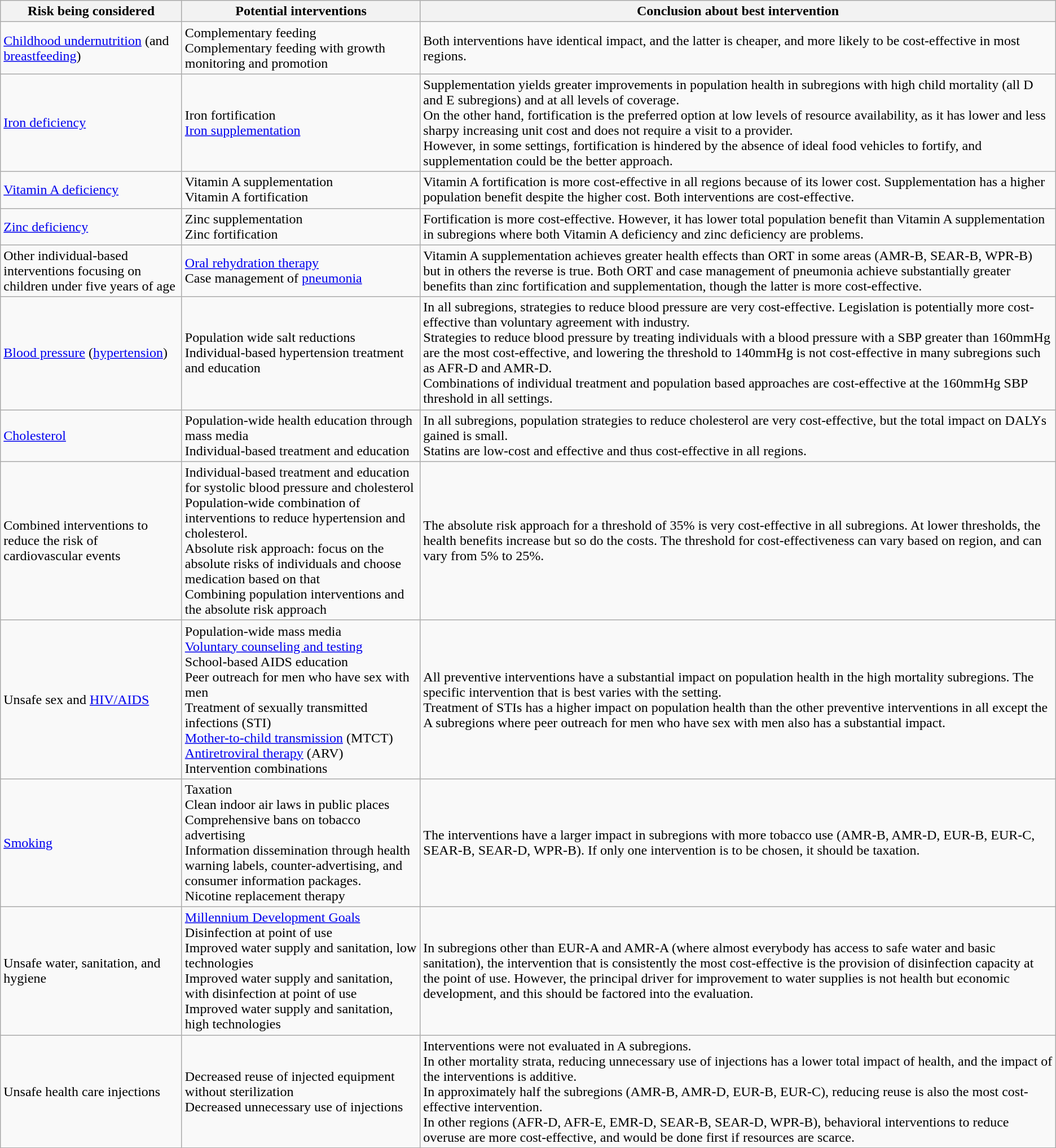<table class="wikitable sortable" border="1">
<tr>
<th>Risk being considered</th>
<th>Potential interventions</th>
<th>Conclusion about best intervention</th>
</tr>
<tr>
<td><a href='#'>Childhood undernutrition</a> (and <a href='#'>breastfeeding</a>)</td>
<td>Complementary feeding<br>Complementary feeding with growth monitoring and promotion</td>
<td>Both interventions have identical impact, and the latter is cheaper, and more likely to be cost-effective in most regions.</td>
</tr>
<tr>
<td><a href='#'>Iron deficiency</a></td>
<td>Iron fortification<br><a href='#'>Iron supplementation</a></td>
<td>Supplementation yields greater improvements in population health in subregions with high child mortality (all D and E subregions) and at all levels of coverage.<br>On the other hand, fortification is the preferred option at low levels of resource availability, as it has lower and less sharpy increasing unit cost and does not require a visit to a provider.<br>However, in some settings, fortification is hindered by the absence of ideal food vehicles to fortify, and supplementation could be the better approach.</td>
</tr>
<tr>
<td><a href='#'>Vitamin A deficiency</a></td>
<td>Vitamin A supplementation<br>Vitamin A fortification</td>
<td>Vitamin A fortification is more cost-effective in all regions because of its lower cost. Supplementation has a higher population benefit despite the higher cost. Both interventions are cost-effective.</td>
</tr>
<tr>
<td><a href='#'>Zinc deficiency</a></td>
<td>Zinc supplementation<br>Zinc fortification</td>
<td>Fortification is more cost-effective. However, it has lower total population benefit than Vitamin A supplementation in subregions where both Vitamin A deficiency and zinc deficiency are problems.</td>
</tr>
<tr>
<td>Other individual-based interventions focusing on children under five years of age</td>
<td><a href='#'>Oral rehydration therapy</a><br>Case management of <a href='#'>pneumonia</a></td>
<td>Vitamin A supplementation achieves greater health effects than ORT in some areas (AMR-B, SEAR-B, WPR-B) but in others the reverse is true. Both ORT and case management of pneumonia achieve substantially greater benefits than zinc fortification and supplementation, though the latter is more cost-effective.</td>
</tr>
<tr>
<td><a href='#'>Blood pressure</a> (<a href='#'>hypertension</a>)</td>
<td>Population wide salt reductions<br>Individual-based hypertension treatment and education</td>
<td>In all subregions, strategies to reduce blood pressure are very cost-effective. Legislation is potentially more cost-effective than voluntary agreement with industry.<br>Strategies to reduce blood pressure by treating individuals with a blood pressure with a SBP greater than 160mmHg are the most cost-effective, and lowering the threshold to 140mmHg is not cost-effective in many subregions such as AFR-D and AMR-D.<br>Combinations of individual treatment and population based approaches are cost-effective at the 160mmHg SBP threshold in all settings.</td>
</tr>
<tr>
<td><a href='#'>Cholesterol</a></td>
<td>Population-wide health education through mass media<br>Individual-based treatment and education</td>
<td>In all subregions, population strategies to reduce cholesterol are very cost-effective, but the total impact on DALYs gained is small.<br>Statins are low-cost and effective and thus cost-effective in all regions.</td>
</tr>
<tr>
<td>Combined interventions to reduce the risk of cardiovascular events</td>
<td>Individual-based treatment and education for systolic blood pressure and cholesterol<br>Population-wide combination of interventions to reduce hypertension and cholesterol.<br>Absolute risk approach: focus on the absolute risks of individuals and choose medication based on that<br>Combining population interventions and the absolute risk approach</td>
<td>The absolute risk approach for a threshold of 35% is very cost-effective in all subregions. At lower thresholds, the health benefits increase but so do the costs. The threshold for cost-effectiveness can vary based on region, and can vary from 5% to 25%.</td>
</tr>
<tr>
<td>Unsafe sex and <a href='#'>HIV/AIDS</a></td>
<td>Population-wide mass media<br><a href='#'>Voluntary counseling and testing</a><br>School-based AIDS education<br>Peer outreach for men who have sex with men<br>Treatment of sexually transmitted infections (STI)<br><a href='#'>Mother-to-child transmission</a> (MTCT)<br><a href='#'>Antiretroviral therapy</a> (ARV)<br>Intervention combinations</td>
<td>All preventive interventions have a substantial impact on population health in the high mortality subregions. The specific intervention that is best varies with the setting.<br>Treatment of STIs has a higher impact on population health than the other preventive interventions in all except the A subregions where peer outreach for men who have sex with men also has a substantial impact.</td>
</tr>
<tr>
<td><a href='#'>Smoking</a></td>
<td>Taxation<br>Clean indoor air laws in public places<br>Comprehensive bans on tobacco advertising<br>Information dissemination through health warning labels, counter-advertising, and consumer information packages.<br>Nicotine replacement therapy</td>
<td>The interventions have a larger impact in subregions with more tobacco use (AMR-B, AMR-D, EUR-B, EUR-C, SEAR-B, SEAR-D, WPR-B). If only one intervention is to be chosen, it should be taxation.</td>
</tr>
<tr>
<td>Unsafe water, sanitation, and hygiene</td>
<td><a href='#'>Millennium Development Goals</a><br>Disinfection at point of use<br>Improved water supply and sanitation, low technologies<br>Improved water supply and sanitation, with disinfection at point of use<br>Improved water supply and sanitation, high technologies</td>
<td>In subregions other than EUR-A and AMR-A (where almost everybody has access to safe water and basic sanitation), the intervention that is consistently the most cost-effective is the provision of disinfection capacity at the point of use. However, the principal driver for improvement to water supplies is not health but economic development, and this should be factored into the evaluation.</td>
</tr>
<tr>
<td>Unsafe health care injections</td>
<td>Decreased reuse of injected equipment without sterilization<br>Decreased unnecessary use of injections</td>
<td>Interventions were not evaluated in A subregions.<br> In other mortality strata, reducing unnecessary use of injections has a lower total impact of health, and the impact of the interventions is additive.<br>In approximately half the subregions (AMR-B, AMR-D, EUR-B, EUR-C), reducing reuse is also the most cost-effective intervention.<br>In other regions (AFR-D, AFR-E, EMR-D, SEAR-B, SEAR-D, WPR-B), behavioral interventions to reduce overuse are more cost-effective, and would be done first if resources are scarce.</td>
</tr>
</table>
